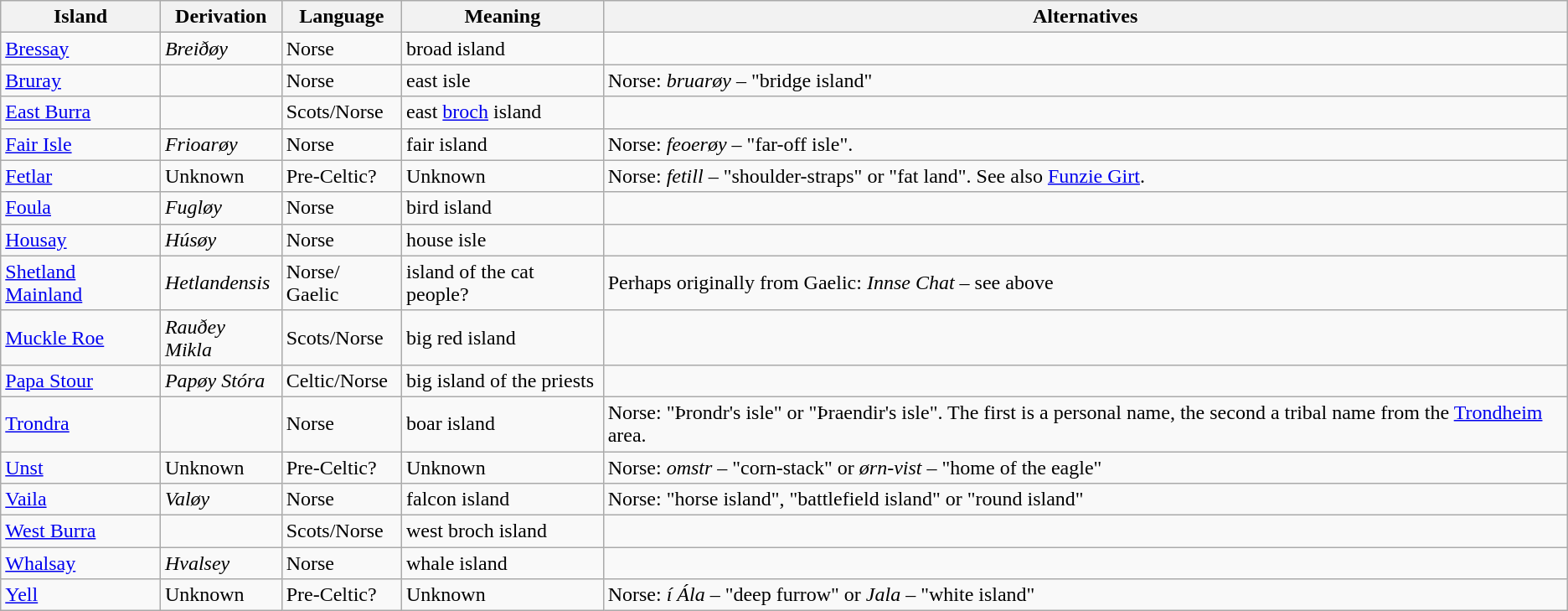<table class="wikitable sortable">
<tr>
<th>Island</th>
<th>Derivation</th>
<th>Language</th>
<th>Meaning</th>
<th>Alternatives</th>
</tr>
<tr>
<td><a href='#'>Bressay</a></td>
<td><em>Breiðøy</em></td>
<td>Norse</td>
<td>broad island</td>
<td></td>
</tr>
<tr>
<td><a href='#'>Bruray</a></td>
<td></td>
<td>Norse</td>
<td>east isle</td>
<td>Norse: <em>bruarøy</em> – "bridge island"</td>
</tr>
<tr>
<td><a href='#'>East Burra</a></td>
<td></td>
<td>Scots/Norse</td>
<td>east <a href='#'>broch</a> island</td>
<td></td>
</tr>
<tr>
<td><a href='#'>Fair Isle</a></td>
<td><em>Frioarøy</em></td>
<td>Norse</td>
<td>fair island</td>
<td>Norse: <em>feoerøy</em> – "far-off isle".</td>
</tr>
<tr>
<td><a href='#'>Fetlar</a></td>
<td>Unknown</td>
<td>Pre-Celtic?</td>
<td>Unknown</td>
<td>Norse: <em>fetill</em> – "shoulder-straps" or "fat land". See also <a href='#'>Funzie Girt</a>.</td>
</tr>
<tr>
<td><a href='#'>Foula</a></td>
<td><em>Fugløy</em></td>
<td>Norse</td>
<td>bird island</td>
<td></td>
</tr>
<tr>
<td><a href='#'>Housay</a></td>
<td><em>Húsøy</em></td>
<td>Norse</td>
<td>house isle</td>
<td></td>
</tr>
<tr>
<td><a href='#'>Shetland Mainland</a></td>
<td><em>Hetlandensis</em></td>
<td>Norse/ Gaelic</td>
<td>island of the cat people?</td>
<td>Perhaps originally from Gaelic: <em>Innse Chat</em> – see above</td>
</tr>
<tr>
<td><a href='#'>Muckle Roe</a></td>
<td><em>Rauðey Mikla</em></td>
<td>Scots/Norse</td>
<td>big red island</td>
<td></td>
</tr>
<tr>
<td><a href='#'>Papa Stour</a></td>
<td><em>Papøy Stóra</em></td>
<td>Celtic/Norse</td>
<td>big island of the priests</td>
<td></td>
</tr>
<tr>
<td><a href='#'>Trondra</a></td>
<td></td>
<td>Norse</td>
<td>boar island</td>
<td>Norse: "Þrondr's isle" or "Þraendir's isle". The first is a personal name, the second a tribal name from the <a href='#'>Trondheim</a> area.</td>
</tr>
<tr>
<td><a href='#'>Unst</a></td>
<td>Unknown</td>
<td>Pre-Celtic?</td>
<td>Unknown</td>
<td>Norse: <em>omstr</em> – "corn-stack" or <em>ørn-vist</em> – "home of the eagle"</td>
</tr>
<tr>
<td><a href='#'>Vaila</a></td>
<td><em>Valøy</em></td>
<td>Norse</td>
<td>falcon island</td>
<td>Norse: "horse island", "battlefield island" or "round island"</td>
</tr>
<tr>
<td><a href='#'>West Burra</a></td>
<td></td>
<td>Scots/Norse</td>
<td>west broch island</td>
<td></td>
</tr>
<tr>
<td><a href='#'>Whalsay</a></td>
<td><em>Hvalsey</em></td>
<td>Norse</td>
<td>whale island</td>
<td></td>
</tr>
<tr>
<td><a href='#'>Yell</a></td>
<td>Unknown</td>
<td>Pre-Celtic?</td>
<td>Unknown</td>
<td>Norse: <em>í Ála</em> – "deep furrow" or <em>Jala</em> – "white island"</td>
</tr>
</table>
